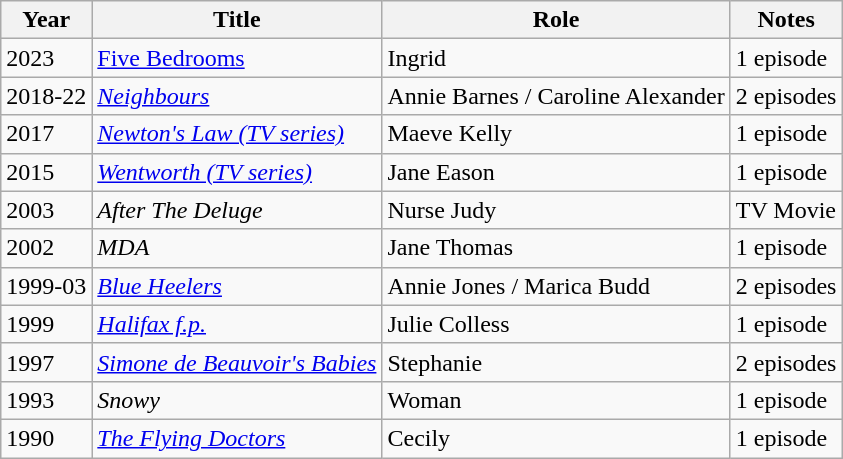<table class="wikitable sortable">
<tr>
<th>Year</th>
<th>Title</th>
<th>Role</th>
<th>Notes</th>
</tr>
<tr>
<td>2023</td>
<td><a href='#'>Five Bedrooms</a></td>
<td>Ingrid</td>
<td>1 episode</td>
</tr>
<tr>
<td>2018-22</td>
<td><em><a href='#'>Neighbours</a></em></td>
<td>Annie Barnes / Caroline Alexander</td>
<td>2 episodes</td>
</tr>
<tr>
<td>2017</td>
<td><em><a href='#'>Newton's Law (TV series)</a></em></td>
<td>Maeve Kelly</td>
<td>1 episode</td>
</tr>
<tr>
<td>2015</td>
<td><em><a href='#'>Wentworth (TV series)</a></em></td>
<td>Jane Eason</td>
<td>1 episode</td>
</tr>
<tr>
<td>2003</td>
<td><em>After The Deluge</em></td>
<td>Nurse Judy</td>
<td>TV Movie</td>
</tr>
<tr>
<td>2002</td>
<td><em>MDA</em></td>
<td>Jane Thomas</td>
<td>1 episode</td>
</tr>
<tr>
<td>1999-03</td>
<td><em><a href='#'>Blue Heelers</a></em></td>
<td>Annie Jones / Marica Budd</td>
<td>2 episodes</td>
</tr>
<tr>
<td>1999</td>
<td><em><a href='#'>Halifax f.p.</a></em></td>
<td>Julie Colless</td>
<td>1 episode</td>
</tr>
<tr>
<td>1997</td>
<td><em><a href='#'>Simone de Beauvoir's Babies</a></em></td>
<td>Stephanie</td>
<td>2 episodes</td>
</tr>
<tr>
<td>1993</td>
<td><em>Snowy</em></td>
<td>Woman</td>
<td>1 episode</td>
</tr>
<tr>
<td>1990</td>
<td><em><a href='#'>The Flying Doctors</a></em></td>
<td>Cecily</td>
<td>1 episode</td>
</tr>
</table>
